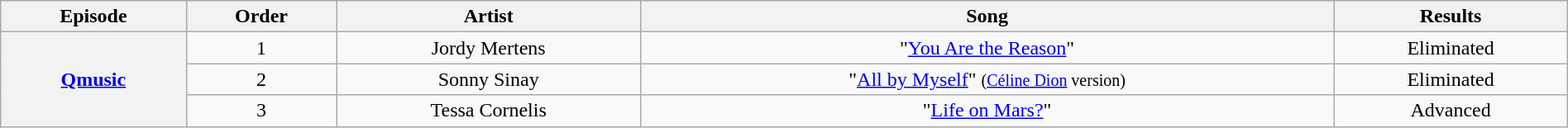<table class="wikitable" style="text-align:center; width:100%">
<tr>
<th>Episode</th>
<th>Order</th>
<th>Artist</th>
<th>Song</th>
<th>Results</th>
</tr>
<tr>
<th rowspan="3"><a href='#'>Qmusic</a></th>
<td>1</td>
<td>Jordy Mertens</td>
<td>"<a href='#'>You Are the Reason</a>"</td>
<td>Eliminated</td>
</tr>
<tr>
<td>2</td>
<td>Sonny Sinay</td>
<td>"<a href='#'>All by Myself</a>" <small>(<a href='#'>Céline Dion</a> version)</small></td>
<td>Eliminated</td>
</tr>
<tr>
<td>3</td>
<td>Tessa Cornelis</td>
<td>"<a href='#'>Life on Mars?</a>"</td>
<td>Advanced</td>
</tr>
</table>
